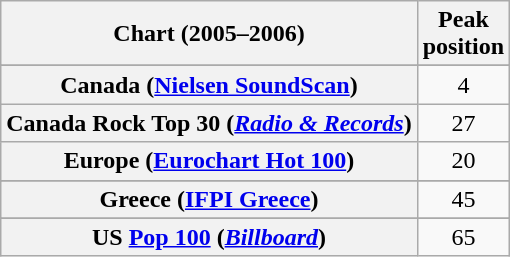<table class="wikitable sortable plainrowheaders" style="text-align:center">
<tr>
<th>Chart (2005–2006)</th>
<th>Peak<br>position</th>
</tr>
<tr>
</tr>
<tr>
<th scope="row">Canada (<a href='#'>Nielsen SoundScan</a>)</th>
<td>4</td>
</tr>
<tr>
<th scope="row">Canada Rock Top 30 (<em><a href='#'>Radio & Records</a></em>)</th>
<td>27</td>
</tr>
<tr>
<th scope="row">Europe (<a href='#'>Eurochart Hot 100</a>)</th>
<td>20</td>
</tr>
<tr>
</tr>
<tr>
<th scope="row">Greece (<a href='#'>IFPI Greece</a>)</th>
<td>45</td>
</tr>
<tr>
</tr>
<tr>
</tr>
<tr>
</tr>
<tr>
</tr>
<tr>
</tr>
<tr>
</tr>
<tr>
</tr>
<tr>
</tr>
<tr>
</tr>
<tr>
<th scope="row">US <a href='#'>Pop 100</a> (<em><a href='#'>Billboard</a></em>)</th>
<td>65</td>
</tr>
</table>
